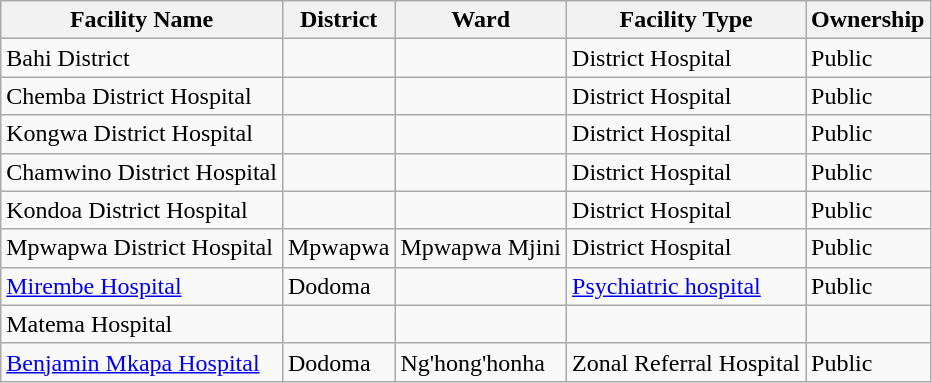<table class="wikitable sortable">
<tr>
<th>Facility Name</th>
<th>District</th>
<th>Ward</th>
<th>Facility Type</th>
<th>Ownership</th>
</tr>
<tr>
<td>Bahi District</td>
<td></td>
<td></td>
<td>District Hospital</td>
<td>Public</td>
</tr>
<tr>
<td>Chemba District Hospital</td>
<td></td>
<td></td>
<td>District Hospital</td>
<td>Public</td>
</tr>
<tr>
<td>Kongwa District Hospital</td>
<td></td>
<td></td>
<td>District Hospital</td>
<td>Public</td>
</tr>
<tr>
<td>Chamwino District Hospital</td>
<td></td>
<td></td>
<td>District Hospital</td>
<td>Public</td>
</tr>
<tr>
<td>Kondoa District Hospital</td>
<td></td>
<td></td>
<td>District Hospital</td>
<td>Public</td>
</tr>
<tr>
<td>Mpwapwa District Hospital</td>
<td>Mpwapwa</td>
<td>Mpwapwa Mjini</td>
<td>District Hospital</td>
<td>Public</td>
</tr>
<tr>
<td><a href='#'>Mirembe Hospital</a></td>
<td>Dodoma</td>
<td></td>
<td><a href='#'>Psychiatric hospital</a></td>
<td>Public</td>
</tr>
<tr>
<td>Matema Hospital</td>
<td></td>
<td></td>
<td></td>
<td></td>
</tr>
<tr>
<td><a href='#'>Benjamin Mkapa Hospital</a></td>
<td>Dodoma</td>
<td>Ng'hong'honha</td>
<td>Zonal Referral Hospital</td>
<td>Public</td>
</tr>
</table>
